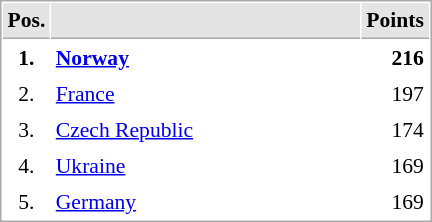<table cellspacing="1" cellpadding="3" style="border:1px solid #AAAAAA;font-size:90%">
<tr bgcolor="#E4E4E4">
<th style="border-bottom:1px solid #AAAAAA" width=10>Pos.</th>
<th style="border-bottom:1px solid #AAAAAA" width=200></th>
<th style="border-bottom:1px solid #AAAAAA" width=20>Points</th>
</tr>
<tr>
<td align="center"><strong>1.</strong></td>
<td> <strong><a href='#'>Norway</a></strong></td>
<td align="right"><strong>216</strong></td>
</tr>
<tr>
<td align="center">2.</td>
<td> <a href='#'>France</a></td>
<td align="right">197</td>
</tr>
<tr>
<td align="center">3.</td>
<td> <a href='#'>Czech Republic</a></td>
<td align="right">174</td>
</tr>
<tr>
<td align="center">4.</td>
<td> <a href='#'>Ukraine</a></td>
<td align="right">169</td>
</tr>
<tr>
<td align="center">5.</td>
<td> <a href='#'>Germany</a></td>
<td align="right">169</td>
</tr>
</table>
